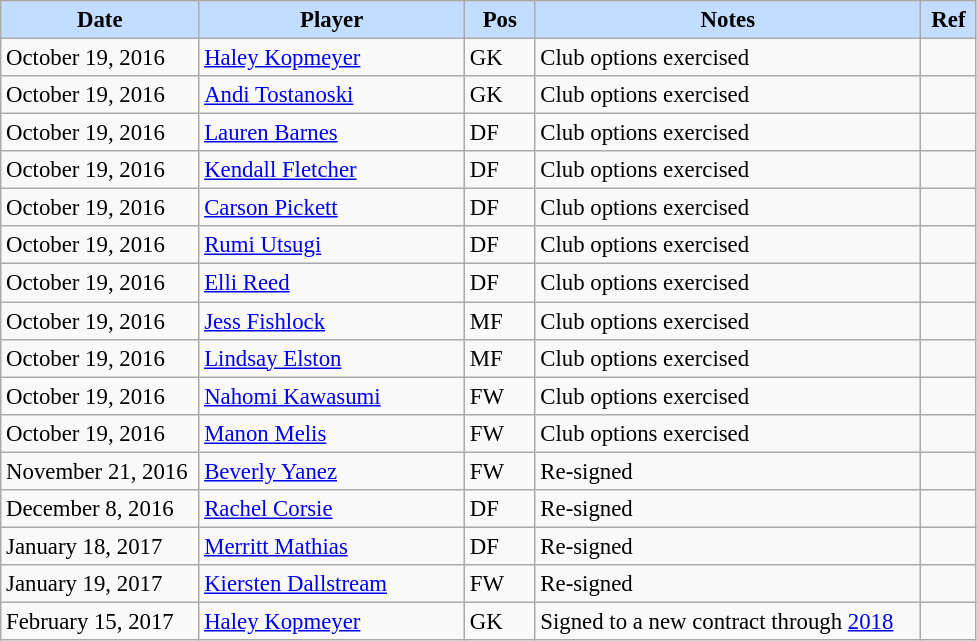<table class="wikitable" style="text-align:left; font-size:95%;">
<tr>
<th style="background:#c2ddff; width:125px;">Date</th>
<th style="background:#c2ddff; width:170px;">Player</th>
<th style="background:#c2ddff; width:40px;">Pos</th>
<th style="background:#c2ddff; width:250px;">Notes</th>
<th style="background:#c2ddff; width:30px;">Ref</th>
</tr>
<tr>
<td>October 19, 2016</td>
<td> <a href='#'>Haley Kopmeyer</a></td>
<td>GK</td>
<td>Club options exercised</td>
<td></td>
</tr>
<tr>
<td>October 19, 2016</td>
<td> <a href='#'>Andi Tostanoski</a></td>
<td>GK</td>
<td>Club options exercised</td>
<td></td>
</tr>
<tr>
<td>October 19, 2016</td>
<td> <a href='#'>Lauren Barnes</a></td>
<td>DF</td>
<td>Club options exercised</td>
<td></td>
</tr>
<tr>
<td>October 19, 2016</td>
<td> <a href='#'>Kendall Fletcher</a></td>
<td>DF</td>
<td>Club options exercised</td>
<td></td>
</tr>
<tr>
<td>October 19, 2016</td>
<td> <a href='#'>Carson Pickett</a></td>
<td>DF</td>
<td>Club options exercised</td>
<td></td>
</tr>
<tr>
<td>October 19, 2016</td>
<td> <a href='#'>Rumi Utsugi</a></td>
<td>DF</td>
<td>Club options exercised</td>
<td></td>
</tr>
<tr>
<td>October 19, 2016</td>
<td> <a href='#'>Elli Reed</a></td>
<td>DF</td>
<td>Club options exercised</td>
<td></td>
</tr>
<tr>
<td>October 19, 2016</td>
<td> <a href='#'>Jess Fishlock</a></td>
<td>MF</td>
<td>Club options exercised</td>
<td></td>
</tr>
<tr>
<td>October 19, 2016</td>
<td> <a href='#'>Lindsay Elston</a></td>
<td>MF</td>
<td>Club options exercised</td>
<td></td>
</tr>
<tr>
<td>October 19, 2016</td>
<td> <a href='#'>Nahomi Kawasumi</a></td>
<td>FW</td>
<td>Club options exercised</td>
<td></td>
</tr>
<tr>
<td>October 19, 2016</td>
<td> <a href='#'>Manon Melis</a></td>
<td>FW</td>
<td>Club options exercised</td>
<td></td>
</tr>
<tr>
<td>November 21, 2016</td>
<td> <a href='#'>Beverly Yanez</a></td>
<td>FW</td>
<td>Re-signed</td>
<td></td>
</tr>
<tr>
<td>December 8, 2016</td>
<td> <a href='#'>Rachel Corsie</a></td>
<td>DF</td>
<td>Re-signed</td>
<td></td>
</tr>
<tr>
<td>January 18, 2017</td>
<td> <a href='#'>Merritt Mathias</a></td>
<td>DF</td>
<td>Re-signed</td>
<td></td>
</tr>
<tr>
<td>January 19, 2017</td>
<td> <a href='#'>Kiersten Dallstream</a></td>
<td>FW</td>
<td>Re-signed</td>
<td></td>
</tr>
<tr>
<td>February 15, 2017</td>
<td> <a href='#'>Haley Kopmeyer</a></td>
<td>GK</td>
<td>Signed to a new contract through <a href='#'>2018</a></td>
<td></td>
</tr>
</table>
